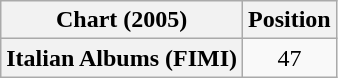<table class="wikitable plainrowheaders" style="text-align:center">
<tr>
<th scope="col">Chart (2005)</th>
<th scope="col">Position</th>
</tr>
<tr>
<th scope="row">Italian Albums (FIMI)</th>
<td>47</td>
</tr>
</table>
